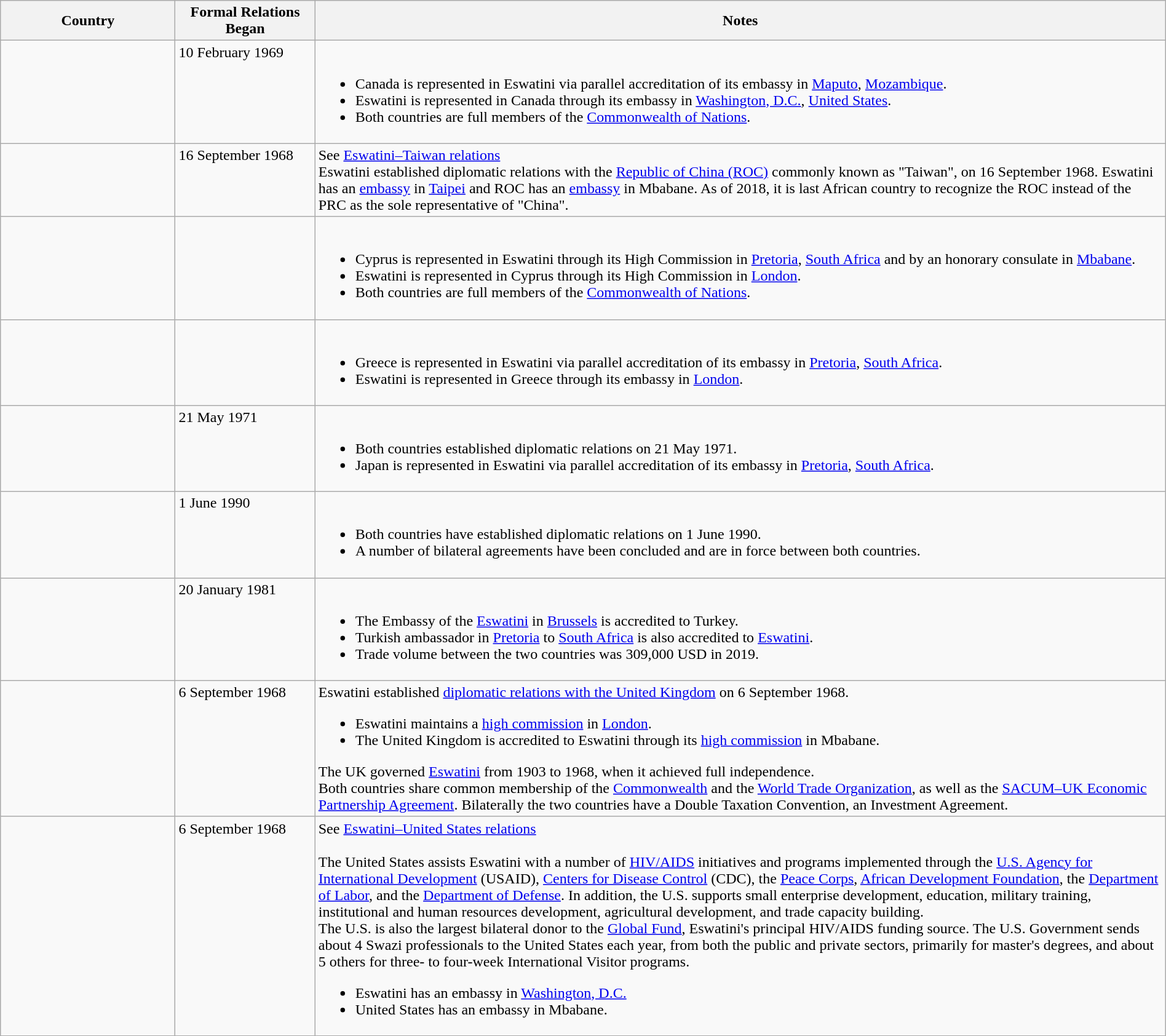<table class="wikitable sortable" style="width:100%; margin:auto;">
<tr>
<th style="width:15%;">Country</th>
<th style="width:12%;">Formal Relations Began</th>
<th>Notes</th>
</tr>
<tr valign="top">
<td></td>
<td>10 February 1969</td>
<td><br><ul><li>Canada is represented in Eswatini via parallel accreditation of its embassy in <a href='#'>Maputo</a>, <a href='#'>Mozambique</a>.</li><li>Eswatini is represented in Canada through its embassy in <a href='#'>Washington, D.C.</a>, <a href='#'>United States</a>.</li><li>Both countries are full members of the <a href='#'>Commonwealth of Nations</a>.</li></ul></td>
</tr>
<tr valign="top">
<td></td>
<td>16 September 1968</td>
<td>See <a href='#'>Eswatini–Taiwan relations</a><br>Eswatini established diplomatic relations with the <a href='#'>Republic of China (ROC)</a> commonly known as "Taiwan", on 16 September 1968. Eswatini has an <a href='#'>embassy</a> in <a href='#'>Taipei</a> and ROC has an <a href='#'>embassy</a> in Mbabane. As of 2018, it is last African country to recognize the ROC instead of the PRC as the sole representative of "China".</td>
</tr>
<tr valign="top">
<td></td>
<td></td>
<td><br><ul><li>Cyprus is represented in Eswatini through its High Commission in <a href='#'>Pretoria</a>, <a href='#'>South Africa</a> and by an honorary consulate in <a href='#'>Mbabane</a>.</li><li>Eswatini is represented in Cyprus through its High Commission in <a href='#'>London</a>.</li><li>Both countries are full members of the <a href='#'>Commonwealth of Nations</a>.</li></ul></td>
</tr>
<tr valign="top">
<td></td>
<td></td>
<td><br><ul><li>Greece is represented in Eswatini via parallel accreditation of its embassy in <a href='#'>Pretoria</a>, <a href='#'>South Africa</a>.</li><li>Eswatini is represented in Greece through its embassy in <a href='#'>London</a>.</li></ul></td>
</tr>
<tr valign="top">
<td></td>
<td>21 May 1971</td>
<td><br><ul><li>Both countries established diplomatic relations on 21 May 1971.</li><li>Japan is represented in Eswatini via parallel accreditation of its embassy in <a href='#'>Pretoria</a>, <a href='#'>South Africa</a>.</li></ul></td>
</tr>
<tr valign="top">
<td></td>
<td>1 June 1990</td>
<td><br><ul><li>Both countries have established diplomatic relations on 1 June 1990.</li><li>A number of bilateral agreements have been concluded and are in force between both countries.</li></ul></td>
</tr>
<tr valign="top">
<td></td>
<td>20 January 1981</td>
<td><br><ul><li>The Embassy of the <a href='#'>Eswatini</a> in <a href='#'>Brussels</a> is accredited to Turkey.</li><li>Turkish ambassador in <a href='#'>Pretoria</a> to <a href='#'>South Africa</a> is also accredited to <a href='#'>Eswatini</a>.</li><li>Trade volume between the two countries was 309,000 USD in 2019.</li></ul></td>
</tr>
<tr valign="top">
<td></td>
<td>6 September 1968</td>
<td>Eswatini established <a href='#'>diplomatic relations with the United Kingdom</a> on 6 September 1968.<br><ul><li>Eswatini maintains a <a href='#'>high commission</a> in <a href='#'>London</a>.</li><li>The United Kingdom is accredited to Eswatini through its <a href='#'>high commission</a> in Mbabane.</li></ul>The UK governed <a href='#'>Eswatini</a> from 1903 to 1968, when it achieved full independence.<br>Both countries share common membership of the <a href='#'>Commonwealth</a> and the <a href='#'>World Trade Organization</a>, as well as the <a href='#'>SACUM–UK Economic Partnership Agreement</a>.  Bilaterally the two countries have a Double Taxation Convention, an Investment Agreement.</td>
</tr>
<tr valign="top">
<td></td>
<td>6 September 1968</td>
<td>See <a href='#'>Eswatini–United States relations</a><br><br>The United States assists Eswatini with a number of <a href='#'>HIV/AIDS</a> initiatives and programs implemented through the <a href='#'>U.S. Agency for International Development</a> (USAID), <a href='#'>Centers for Disease Control</a> (CDC), the <a href='#'>Peace Corps</a>, <a href='#'>African Development Foundation</a>, the <a href='#'>Department of Labor</a>, and the <a href='#'>Department of Defense</a>. In addition, the U.S. supports small enterprise development, education, military training, institutional and human resources development, agricultural development, and trade capacity building.<br>The U.S. is also the largest bilateral donor to the <a href='#'>Global Fund</a>, Eswatini's principal HIV/AIDS funding source. The U.S. Government sends about 4 Swazi professionals to the United States each year, from both the public and private sectors, primarily for master's degrees, and about 5 others for three- to four-week International Visitor programs.<ul><li>Eswatini has an embassy in <a href='#'>Washington, D.C.</a></li><li>United States has an embassy in Mbabane.</li></ul></td>
</tr>
</table>
